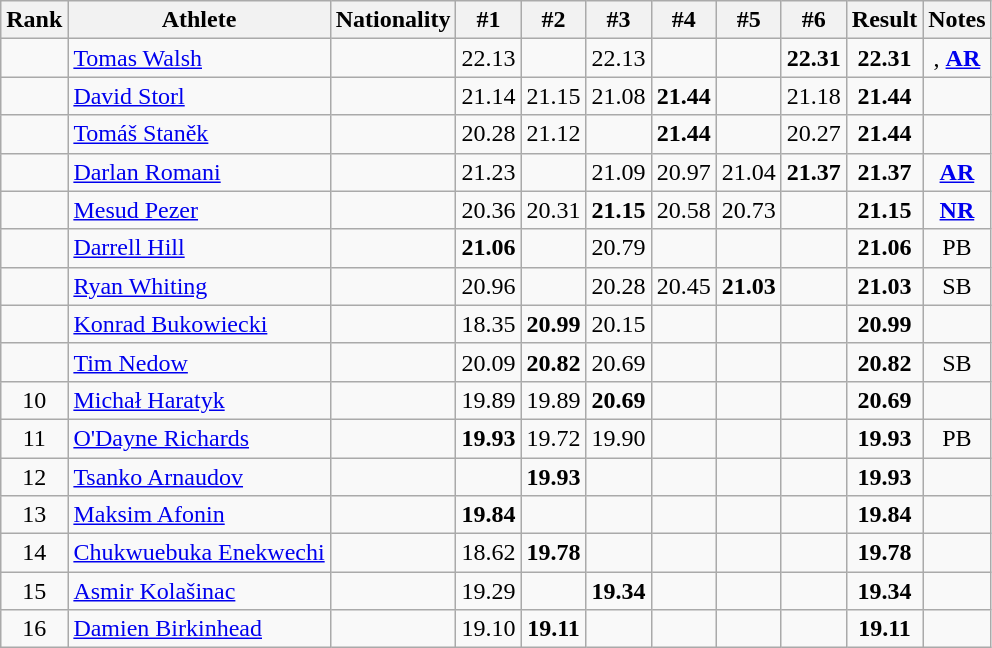<table class="wikitable sortable" style="text-align:center">
<tr>
<th>Rank</th>
<th>Athlete</th>
<th>Nationality</th>
<th>#1</th>
<th>#2</th>
<th>#3</th>
<th>#4</th>
<th>#5</th>
<th>#6</th>
<th>Result</th>
<th>Notes</th>
</tr>
<tr>
<td></td>
<td align=left><a href='#'>Tomas Walsh</a></td>
<td align=left></td>
<td>22.13</td>
<td></td>
<td>22.13</td>
<td></td>
<td></td>
<td><strong>22.31</strong></td>
<td><strong>22.31</strong></td>
<td><strong></strong>, <strong><a href='#'>AR</a></strong></td>
</tr>
<tr>
<td></td>
<td align=left><a href='#'>David Storl</a></td>
<td align=left></td>
<td>21.14</td>
<td>21.15</td>
<td>21.08</td>
<td><strong>21.44</strong></td>
<td></td>
<td>21.18</td>
<td><strong>21.44</strong></td>
<td></td>
</tr>
<tr>
<td></td>
<td align=left><a href='#'>Tomáš Staněk</a></td>
<td align=left></td>
<td>20.28</td>
<td>21.12</td>
<td></td>
<td><strong>21.44</strong></td>
<td></td>
<td>20.27</td>
<td><strong>21.44</strong></td>
<td></td>
</tr>
<tr>
<td></td>
<td align=left><a href='#'>Darlan Romani</a></td>
<td align=left></td>
<td>21.23</td>
<td></td>
<td>21.09</td>
<td>20.97</td>
<td>21.04</td>
<td><strong>21.37</strong></td>
<td><strong>21.37</strong></td>
<td><strong><a href='#'>AR</a></strong></td>
</tr>
<tr>
<td></td>
<td align=left><a href='#'>Mesud Pezer</a></td>
<td align=left></td>
<td>20.36</td>
<td>20.31</td>
<td><strong>21.15</strong></td>
<td>20.58</td>
<td>20.73</td>
<td></td>
<td><strong>21.15</strong></td>
<td><strong><a href='#'>NR</a></strong></td>
</tr>
<tr>
<td></td>
<td align=left><a href='#'>Darrell Hill</a></td>
<td align=left></td>
<td><strong>21.06</strong></td>
<td></td>
<td>20.79</td>
<td></td>
<td></td>
<td></td>
<td><strong>21.06</strong></td>
<td>PB</td>
</tr>
<tr>
<td></td>
<td align=left><a href='#'>Ryan Whiting</a></td>
<td align=left></td>
<td>20.96</td>
<td></td>
<td>20.28</td>
<td>20.45</td>
<td><strong>21.03</strong></td>
<td></td>
<td><strong>21.03</strong></td>
<td>SB</td>
</tr>
<tr>
<td></td>
<td align=left><a href='#'>Konrad Bukowiecki</a></td>
<td align=left></td>
<td>18.35</td>
<td><strong>20.99</strong></td>
<td>20.15</td>
<td></td>
<td></td>
<td></td>
<td><strong>20.99</strong></td>
<td></td>
</tr>
<tr>
<td></td>
<td align=left><a href='#'>Tim Nedow</a></td>
<td align=left></td>
<td>20.09</td>
<td><strong>20.82</strong></td>
<td>20.69</td>
<td></td>
<td></td>
<td></td>
<td><strong>20.82</strong></td>
<td>SB</td>
</tr>
<tr>
<td>10</td>
<td align=left><a href='#'>Michał Haratyk</a></td>
<td align=left></td>
<td>19.89</td>
<td>19.89</td>
<td><strong>20.69</strong></td>
<td></td>
<td></td>
<td></td>
<td><strong>20.69</strong></td>
<td></td>
</tr>
<tr>
<td>11</td>
<td align=left><a href='#'>O'Dayne Richards</a></td>
<td align=left></td>
<td><strong>19.93</strong></td>
<td>19.72</td>
<td>19.90</td>
<td></td>
<td></td>
<td></td>
<td><strong>19.93</strong></td>
<td>PB</td>
</tr>
<tr>
<td>12</td>
<td align=left><a href='#'>Tsanko Arnaudov</a></td>
<td align=left></td>
<td></td>
<td><strong>19.93</strong></td>
<td></td>
<td></td>
<td></td>
<td></td>
<td><strong>19.93</strong></td>
<td></td>
</tr>
<tr>
<td>13</td>
<td align=left><a href='#'>Maksim Afonin</a></td>
<td align=left></td>
<td><strong>19.84</strong></td>
<td></td>
<td></td>
<td></td>
<td></td>
<td></td>
<td><strong>19.84</strong></td>
<td></td>
</tr>
<tr>
<td>14</td>
<td align=left><a href='#'>Chukwuebuka Enekwechi</a></td>
<td align=left></td>
<td>18.62</td>
<td><strong>19.78</strong></td>
<td></td>
<td></td>
<td></td>
<td></td>
<td><strong>19.78</strong></td>
<td></td>
</tr>
<tr>
<td>15</td>
<td align=left><a href='#'>Asmir Kolašinac</a></td>
<td align=left></td>
<td>19.29</td>
<td></td>
<td><strong>19.34</strong></td>
<td></td>
<td></td>
<td></td>
<td><strong>19.34</strong></td>
<td></td>
</tr>
<tr>
<td>16</td>
<td align=left><a href='#'>Damien Birkinhead</a></td>
<td align=left></td>
<td>19.10</td>
<td><strong>19.11</strong></td>
<td></td>
<td></td>
<td></td>
<td></td>
<td><strong>19.11</strong></td>
<td></td>
</tr>
</table>
